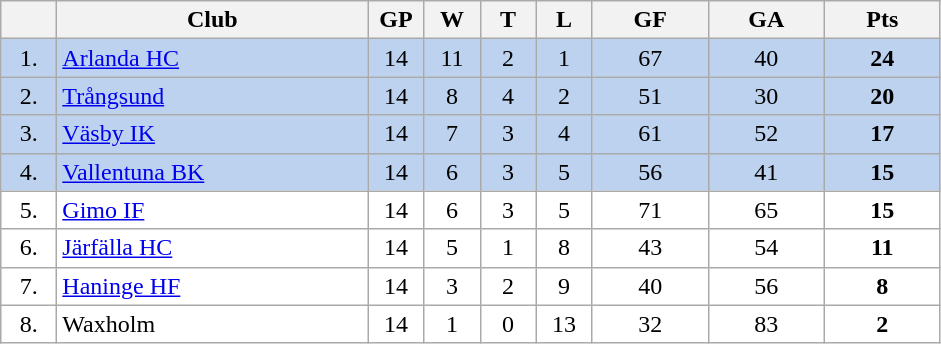<table class="wikitable">
<tr>
<th width="30"></th>
<th width="200">Club</th>
<th width="30">GP</th>
<th width="30">W</th>
<th width="30">T</th>
<th width="30">L</th>
<th width="70">GF</th>
<th width="70">GA</th>
<th width="70">Pts</th>
</tr>
<tr bgcolor="#BCD2EE" align="center">
<td>1.</td>
<td align="left"><a href='#'>Arlanda HC</a></td>
<td>14</td>
<td>11</td>
<td>2</td>
<td>1</td>
<td>67</td>
<td>40</td>
<td><strong>24</strong></td>
</tr>
<tr bgcolor="#BCD2EE" align="center">
<td>2.</td>
<td align="left"><a href='#'>Trångsund</a></td>
<td>14</td>
<td>8</td>
<td>4</td>
<td>2</td>
<td>51</td>
<td>30</td>
<td><strong>20</strong></td>
</tr>
<tr bgcolor="#BCD2EE" align="center">
<td>3.</td>
<td align="left"><a href='#'>Väsby IK</a></td>
<td>14</td>
<td>7</td>
<td>3</td>
<td>4</td>
<td>61</td>
<td>52</td>
<td><strong>17</strong></td>
</tr>
<tr bgcolor="#BCD2EE" align="center">
<td>4.</td>
<td align="left"><a href='#'>Vallentuna BK</a></td>
<td>14</td>
<td>6</td>
<td>3</td>
<td>5</td>
<td>56</td>
<td>41</td>
<td><strong>15</strong></td>
</tr>
<tr bgcolor="#FFFFFF" align="center">
<td>5.</td>
<td align="left"><a href='#'>Gimo IF</a></td>
<td>14</td>
<td>6</td>
<td>3</td>
<td>5</td>
<td>71</td>
<td>65</td>
<td><strong>15</strong></td>
</tr>
<tr bgcolor="#FFFFFF" align="center">
<td>6.</td>
<td align="left"><a href='#'>Järfälla HC</a></td>
<td>14</td>
<td>5</td>
<td>1</td>
<td>8</td>
<td>43</td>
<td>54</td>
<td><strong>11</strong></td>
</tr>
<tr bgcolor="#FFFFFF" align="center">
<td>7.</td>
<td align="left"><a href='#'>Haninge HF</a></td>
<td>14</td>
<td>3</td>
<td>2</td>
<td>9</td>
<td>40</td>
<td>56</td>
<td><strong>8</strong></td>
</tr>
<tr bgcolor="#FFFFFF" align="center">
<td>8.</td>
<td align="left">Waxholm</td>
<td>14</td>
<td>1</td>
<td>0</td>
<td>13</td>
<td>32</td>
<td>83</td>
<td><strong>2</strong></td>
</tr>
</table>
